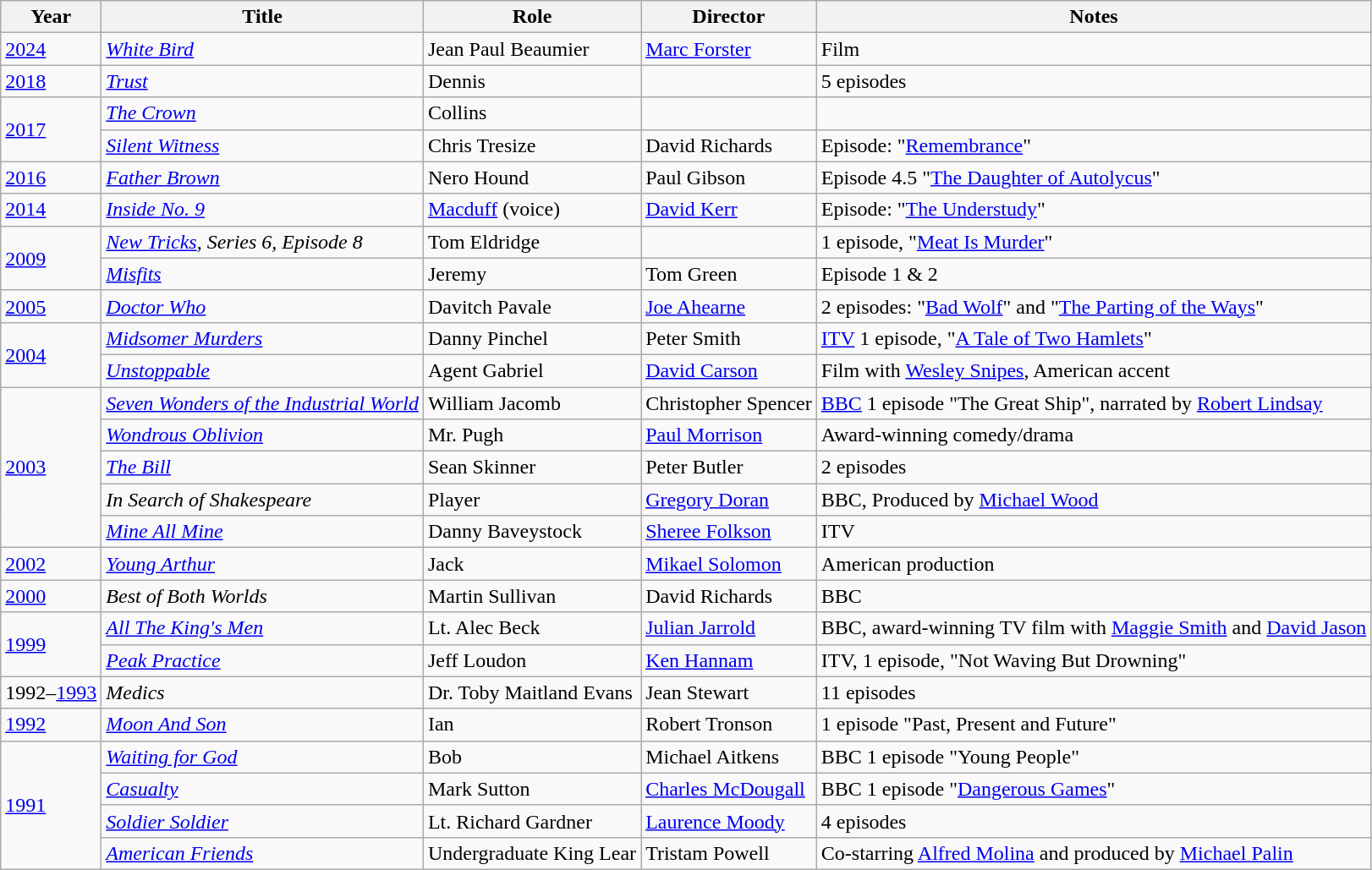<table class="wikitable">
<tr>
<th>Year</th>
<th>Title</th>
<th>Role</th>
<th>Director</th>
<th>Notes</th>
</tr>
<tr>
<td rowspan="1"><a href='#'>2024</a></td>
<td><em><a href='#'>White Bird</a></em></td>
<td>Jean Paul Beaumier</td>
<td><a href='#'>Marc Forster</a></td>
<td>Film</td>
</tr>
<tr>
<td rowspan="1"><a href='#'>2018</a></td>
<td><em><a href='#'>Trust</a></em></td>
<td>Dennis</td>
<td></td>
<td>5 episodes</td>
</tr>
<tr>
<td rowspan="2"><a href='#'>2017</a></td>
<td><em><a href='#'>The Crown</a></em></td>
<td>Collins</td>
<td></td>
<td></td>
</tr>
<tr>
<td><em><a href='#'>Silent Witness</a></em></td>
<td>Chris Tresize</td>
<td>David Richards</td>
<td>Episode: "<a href='#'>Remembrance</a>"</td>
</tr>
<tr>
<td><a href='#'>2016</a></td>
<td><em><a href='#'>Father Brown</a></em></td>
<td>Nero Hound</td>
<td>Paul Gibson</td>
<td>Episode 4.5 "<a href='#'>The Daughter of Autolycus</a>"</td>
</tr>
<tr>
<td><a href='#'>2014</a></td>
<td><em><a href='#'>Inside No. 9</a></em></td>
<td><a href='#'>Macduff</a> (voice)</td>
<td><a href='#'>David Kerr</a></td>
<td>Episode: "<a href='#'>The Understudy</a>"</td>
</tr>
<tr>
<td rowspan="2"><a href='#'>2009</a></td>
<td><em><a href='#'>New Tricks</a>, Series 6, Episode 8</em></td>
<td>Tom Eldridge</td>
<td></td>
<td>1 episode, "<a href='#'>Meat Is Murder</a>"</td>
</tr>
<tr>
<td><em><a href='#'>Misfits</a></em></td>
<td>Jeremy</td>
<td>Tom Green</td>
<td>Episode 1 & 2</td>
</tr>
<tr>
<td><a href='#'>2005</a></td>
<td><em><a href='#'>Doctor Who</a></em></td>
<td>Davitch Pavale</td>
<td><a href='#'>Joe Ahearne</a></td>
<td>2 episodes: "<a href='#'>Bad Wolf</a>" and "<a href='#'>The Parting of the Ways</a>"</td>
</tr>
<tr>
<td rowspan="2"><a href='#'>2004</a></td>
<td><em><a href='#'>Midsomer Murders</a></em></td>
<td>Danny Pinchel</td>
<td>Peter Smith</td>
<td><a href='#'>ITV</a> 1 episode, "<a href='#'>A Tale of Two Hamlets</a>"</td>
</tr>
<tr>
<td><em><a href='#'>Unstoppable</a></em></td>
<td>Agent Gabriel</td>
<td><a href='#'>David Carson</a></td>
<td>Film with <a href='#'>Wesley Snipes</a>, American accent</td>
</tr>
<tr>
<td rowspan="5"><a href='#'>2003</a></td>
<td><em><a href='#'>Seven Wonders of the Industrial World</a></em></td>
<td>William Jacomb</td>
<td>Christopher Spencer</td>
<td><a href='#'>BBC</a> 1 episode "The Great Ship", narrated by <a href='#'>Robert Lindsay</a></td>
</tr>
<tr>
<td><em><a href='#'>Wondrous Oblivion</a></em></td>
<td>Mr. Pugh</td>
<td><a href='#'>Paul Morrison</a></td>
<td>Award-winning comedy/drama</td>
</tr>
<tr>
<td><em><a href='#'>The Bill</a></em></td>
<td>Sean Skinner</td>
<td>Peter Butler</td>
<td>2 episodes</td>
</tr>
<tr>
<td><em>In Search of Shakespeare</em></td>
<td>Player</td>
<td><a href='#'>Gregory Doran</a></td>
<td>BBC, Produced by <a href='#'>Michael Wood</a></td>
</tr>
<tr>
<td><em><a href='#'>Mine All Mine</a></em></td>
<td>Danny Baveystock</td>
<td><a href='#'>Sheree Folkson</a></td>
<td>ITV</td>
</tr>
<tr>
<td><a href='#'>2002</a></td>
<td><em><a href='#'>Young Arthur</a></em></td>
<td>Jack</td>
<td><a href='#'>Mikael Solomon</a></td>
<td>American production</td>
</tr>
<tr>
<td><a href='#'>2000</a></td>
<td><em>Best of Both Worlds</em></td>
<td>Martin Sullivan</td>
<td>David Richards</td>
<td>BBC</td>
</tr>
<tr>
<td rowspan="2"><a href='#'>1999</a></td>
<td><em><a href='#'>All The King's Men</a></em></td>
<td>Lt. Alec Beck</td>
<td><a href='#'>Julian Jarrold</a></td>
<td>BBC, award-winning TV film with <a href='#'>Maggie Smith</a> and <a href='#'>David Jason</a></td>
</tr>
<tr>
<td><em><a href='#'>Peak Practice</a></em></td>
<td>Jeff Loudon</td>
<td><a href='#'>Ken Hannam</a></td>
<td>ITV, 1 episode, "Not Waving But Drowning"</td>
</tr>
<tr>
<td>1992–<a href='#'>1993</a></td>
<td><em>Medics</em></td>
<td>Dr. Toby Maitland Evans</td>
<td>Jean Stewart</td>
<td>11 episodes</td>
</tr>
<tr>
<td><a href='#'>1992</a></td>
<td><em><a href='#'>Moon And Son</a></em></td>
<td>Ian</td>
<td>Robert Tronson</td>
<td>1 episode "Past, Present and Future"</td>
</tr>
<tr>
<td rowspan="4"><a href='#'>1991</a></td>
<td><em><a href='#'>Waiting for God</a></em></td>
<td>Bob</td>
<td>Michael Aitkens</td>
<td>BBC 1 episode "Young People"</td>
</tr>
<tr>
<td><em><a href='#'>Casualty</a></em></td>
<td>Mark Sutton</td>
<td><a href='#'>Charles McDougall</a></td>
<td>BBC 1 episode "<a href='#'>Dangerous Games</a>"</td>
</tr>
<tr>
<td><em><a href='#'>Soldier Soldier</a></em></td>
<td>Lt. Richard Gardner</td>
<td><a href='#'>Laurence Moody</a></td>
<td>4 episodes</td>
</tr>
<tr>
<td><em><a href='#'>American Friends</a></em></td>
<td>Undergraduate King Lear</td>
<td>Tristam Powell</td>
<td>Co-starring <a href='#'>Alfred Molina</a> and produced by <a href='#'>Michael Palin</a></td>
</tr>
</table>
